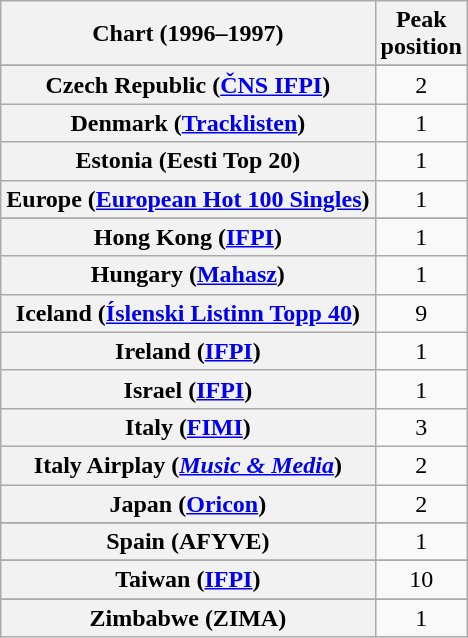<table class="wikitable sortable plainrowheaders" style="text-align:center">
<tr>
<th scope="col">Chart (1996–1997)</th>
<th scope="col">Peak<br>position</th>
</tr>
<tr>
</tr>
<tr>
</tr>
<tr>
</tr>
<tr>
</tr>
<tr>
</tr>
<tr>
</tr>
<tr>
<th scope="row">Czech Republic (<a href='#'>ČNS IFPI</a>)</th>
<td>2</td>
</tr>
<tr>
<th scope="row">Denmark (<a href='#'>Tracklisten</a>)</th>
<td>1</td>
</tr>
<tr>
<th scope="row">Estonia (Eesti Top 20)</th>
<td align="center">1</td>
</tr>
<tr>
<th scope="row">Europe (<a href='#'>European Hot 100 Singles</a>)</th>
<td>1</td>
</tr>
<tr>
</tr>
<tr>
</tr>
<tr>
</tr>
<tr>
<th scope="row">Hong Kong (<a href='#'>IFPI</a>)</th>
<td>1</td>
</tr>
<tr>
<th scope="row">Hungary (<a href='#'>Mahasz</a>)</th>
<td>1</td>
</tr>
<tr>
<th scope="row">Iceland (<a href='#'>Íslenski Listinn Topp 40</a>)</th>
<td>9</td>
</tr>
<tr>
<th scope="row">Ireland (<a href='#'>IFPI</a>)</th>
<td>1</td>
</tr>
<tr>
<th scope="row">Israel (<a href='#'>IFPI</a>)</th>
<td>1</td>
</tr>
<tr>
<th scope="row">Italy (<a href='#'>FIMI</a>)</th>
<td>3</td>
</tr>
<tr>
<th scope="row">Italy Airplay (<em><a href='#'>Music & Media</a></em>)</th>
<td>2</td>
</tr>
<tr>
<th scope="row">Japan (<a href='#'>Oricon</a>)</th>
<td>2</td>
</tr>
<tr>
</tr>
<tr>
</tr>
<tr>
</tr>
<tr>
</tr>
<tr>
</tr>
<tr>
<th scope="row">Spain (AFYVE)</th>
<td>1</td>
</tr>
<tr>
</tr>
<tr>
</tr>
<tr>
<th scope="row">Taiwan (<a href='#'>IFPI</a>)</th>
<td>10</td>
</tr>
<tr>
</tr>
<tr>
</tr>
<tr>
</tr>
<tr>
</tr>
<tr>
</tr>
<tr>
<th scope="row">Zimbabwe (ZIMA)</th>
<td>1</td>
</tr>
</table>
